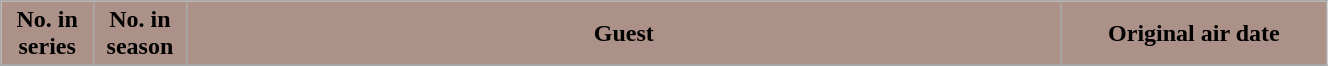<table class="wikitable plainrowheaders" style="width:70%;">
<tr>
<th scope="col" style="background-color: #AC9188; color: #000000;" width=7%>No. in<br>series</th>
<th scope="col" style="background-color: #AC9188; color: #000000;" width=7%>No. in<br>season</th>
<th scope="col" style="background-color: #AC9188; color: #000000;">Guest</th>
<th scope="col" style="background-color: #AC9188; color: #000000;" width=20%>Original air date</th>
</tr>
<tr>
</tr>
</table>
